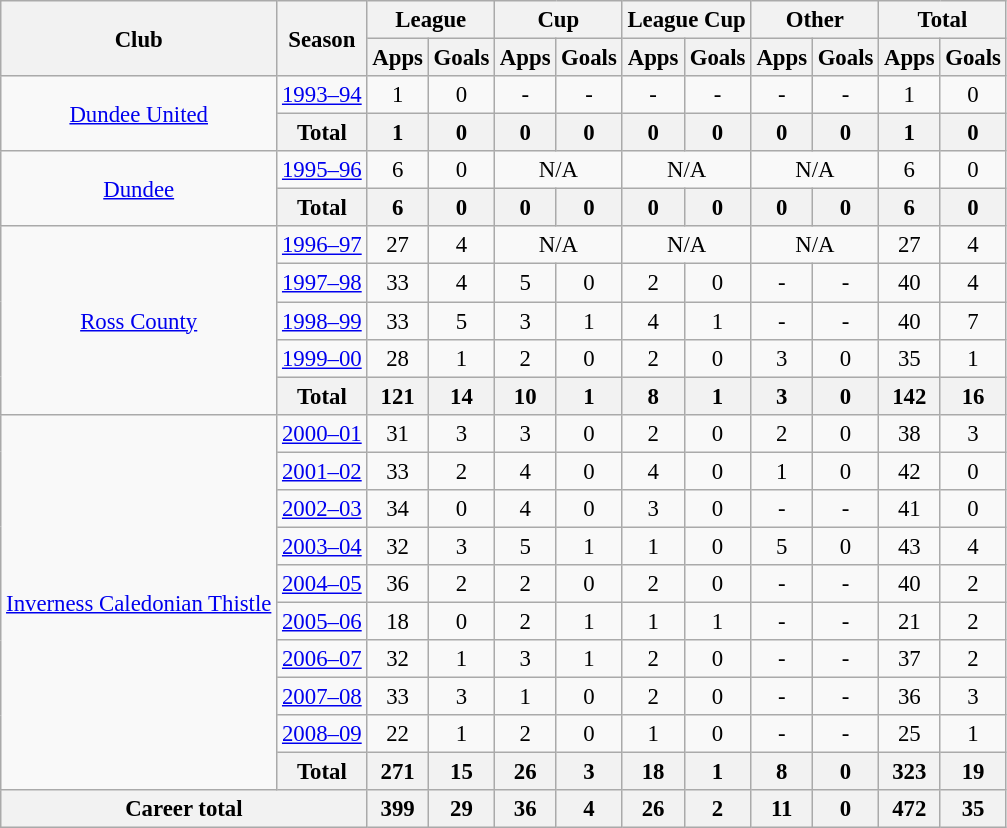<table class="wikitable" style="font-size:95%; text-align:center">
<tr>
<th rowspan="2">Club</th>
<th rowspan="2">Season</th>
<th colspan="2">League</th>
<th colspan="2">Cup</th>
<th colspan="2">League Cup</th>
<th colspan="2">Other</th>
<th colspan="2">Total</th>
</tr>
<tr>
<th>Apps</th>
<th>Goals</th>
<th>Apps</th>
<th>Goals</th>
<th>Apps</th>
<th>Goals</th>
<th>Apps</th>
<th>Goals</th>
<th>Apps</th>
<th>Goals</th>
</tr>
<tr>
<td rowspan="2"><a href='#'>Dundee United</a></td>
<td><a href='#'>1993–94</a></td>
<td>1</td>
<td>0</td>
<td>-</td>
<td>-</td>
<td>-</td>
<td>-</td>
<td>-</td>
<td>-</td>
<td>1</td>
<td>0</td>
</tr>
<tr>
<th>Total</th>
<th>1</th>
<th>0</th>
<th>0</th>
<th>0</th>
<th>0</th>
<th>0</th>
<th>0</th>
<th>0</th>
<th>1</th>
<th>0</th>
</tr>
<tr>
<td rowspan="2"><a href='#'>Dundee</a></td>
<td><a href='#'>1995–96</a></td>
<td>6</td>
<td>0</td>
<td colspan="2">N/A</td>
<td colspan="2">N/A</td>
<td colspan="2">N/A</td>
<td>6</td>
<td>0</td>
</tr>
<tr>
<th>Total</th>
<th>6</th>
<th>0</th>
<th>0</th>
<th>0</th>
<th>0</th>
<th>0</th>
<th>0</th>
<th>0</th>
<th>6</th>
<th>0</th>
</tr>
<tr>
<td rowspan="5"><a href='#'>Ross County</a></td>
<td><a href='#'>1996–97</a></td>
<td>27</td>
<td>4</td>
<td colspan="2">N/A</td>
<td colspan="2">N/A</td>
<td colspan="2">N/A</td>
<td>27</td>
<td>4</td>
</tr>
<tr>
<td><a href='#'>1997–98</a></td>
<td>33</td>
<td>4</td>
<td>5</td>
<td>0</td>
<td>2</td>
<td>0</td>
<td>-</td>
<td>-</td>
<td>40</td>
<td>4</td>
</tr>
<tr>
<td><a href='#'>1998–99</a></td>
<td>33</td>
<td>5</td>
<td>3</td>
<td>1</td>
<td>4</td>
<td>1</td>
<td>-</td>
<td>-</td>
<td>40</td>
<td>7</td>
</tr>
<tr>
<td><a href='#'>1999–00</a></td>
<td>28</td>
<td>1</td>
<td>2</td>
<td>0</td>
<td>2</td>
<td>0</td>
<td>3</td>
<td>0</td>
<td>35</td>
<td>1</td>
</tr>
<tr>
<th>Total</th>
<th>121</th>
<th>14</th>
<th>10</th>
<th>1</th>
<th>8</th>
<th>1</th>
<th>3</th>
<th>0</th>
<th>142</th>
<th>16</th>
</tr>
<tr>
<td rowspan="10"><a href='#'>Inverness Caledonian Thistle</a></td>
<td><a href='#'>2000–01</a></td>
<td>31</td>
<td>3</td>
<td>3</td>
<td>0</td>
<td>2</td>
<td>0</td>
<td>2</td>
<td>0</td>
<td>38</td>
<td>3</td>
</tr>
<tr>
<td><a href='#'>2001–02</a></td>
<td>33</td>
<td>2</td>
<td>4</td>
<td>0</td>
<td>4</td>
<td>0</td>
<td>1</td>
<td>0</td>
<td>42</td>
<td>0</td>
</tr>
<tr>
<td><a href='#'>2002–03</a></td>
<td>34</td>
<td>0</td>
<td>4</td>
<td>0</td>
<td>3</td>
<td>0</td>
<td>-</td>
<td>-</td>
<td>41</td>
<td>0</td>
</tr>
<tr>
<td><a href='#'>2003–04</a></td>
<td>32</td>
<td>3</td>
<td>5</td>
<td>1</td>
<td>1</td>
<td>0</td>
<td>5</td>
<td>0</td>
<td>43</td>
<td>4</td>
</tr>
<tr>
<td><a href='#'>2004–05</a></td>
<td>36</td>
<td>2</td>
<td>2</td>
<td>0</td>
<td>2</td>
<td>0</td>
<td>-</td>
<td>-</td>
<td>40</td>
<td>2</td>
</tr>
<tr>
<td><a href='#'>2005–06</a></td>
<td>18</td>
<td>0</td>
<td>2</td>
<td>1</td>
<td>1</td>
<td>1</td>
<td>-</td>
<td>-</td>
<td>21</td>
<td>2</td>
</tr>
<tr>
<td><a href='#'>2006–07</a></td>
<td>32</td>
<td>1</td>
<td>3</td>
<td>1</td>
<td>2</td>
<td>0</td>
<td>-</td>
<td>-</td>
<td>37</td>
<td>2</td>
</tr>
<tr>
<td><a href='#'>2007–08</a></td>
<td>33</td>
<td>3</td>
<td>1</td>
<td>0</td>
<td>2</td>
<td>0</td>
<td>-</td>
<td>-</td>
<td>36</td>
<td>3</td>
</tr>
<tr>
<td><a href='#'>2008–09</a></td>
<td>22</td>
<td>1</td>
<td>2</td>
<td>0</td>
<td>1</td>
<td>0</td>
<td>-</td>
<td>-</td>
<td>25</td>
<td>1</td>
</tr>
<tr>
<th>Total</th>
<th>271</th>
<th>15</th>
<th>26</th>
<th>3</th>
<th>18</th>
<th>1</th>
<th>8</th>
<th>0</th>
<th>323</th>
<th>19</th>
</tr>
<tr>
<th colspan="2">Career total</th>
<th>399</th>
<th>29</th>
<th>36</th>
<th>4</th>
<th>26</th>
<th>2</th>
<th>11</th>
<th>0</th>
<th>472</th>
<th>35</th>
</tr>
</table>
